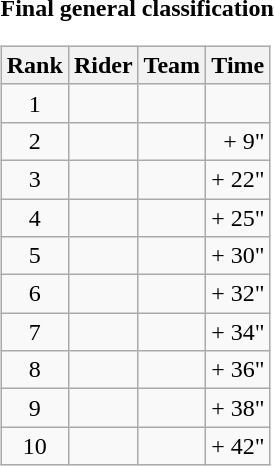<table>
<tr>
<td><strong>Final general classification</strong><br><table class="wikitable">
<tr>
<th scope="col">Rank</th>
<th scope="col">Rider</th>
<th scope="col">Team</th>
<th scope="col">Time</th>
</tr>
<tr>
<td style="text-align:center;">1</td>
<td></td>
<td></td>
<td style="text-align:right;"></td>
</tr>
<tr>
<td style="text-align:center;">2</td>
<td></td>
<td></td>
<td style="text-align:right;">+ 9"</td>
</tr>
<tr>
<td style="text-align:center;">3</td>
<td></td>
<td></td>
<td style="text-align:right;">+ 22"</td>
</tr>
<tr>
<td style="text-align:center;">4</td>
<td></td>
<td></td>
<td style="text-align:right;">+ 25"</td>
</tr>
<tr>
<td style="text-align:center;">5</td>
<td></td>
<td></td>
<td style="text-align:right;">+ 30"</td>
</tr>
<tr>
<td style="text-align:center;">6</td>
<td></td>
<td></td>
<td style="text-align:right;">+ 32"</td>
</tr>
<tr>
<td style="text-align:center;">7</td>
<td></td>
<td></td>
<td style="text-align:right;">+ 34"</td>
</tr>
<tr>
<td style="text-align:center;">8</td>
<td></td>
<td></td>
<td style="text-align:right;">+ 36"</td>
</tr>
<tr>
<td style="text-align:center;">9</td>
<td></td>
<td></td>
<td style="text-align:right;">+ 38"</td>
</tr>
<tr>
<td style="text-align:center;">10</td>
<td></td>
<td></td>
<td style="text-align:right;">+ 42"</td>
</tr>
</table>
</td>
</tr>
</table>
